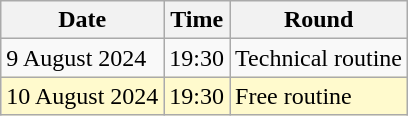<table class="wikitable">
<tr>
<th>Date</th>
<th>Time</th>
<th>Round</th>
</tr>
<tr>
<td>9 August 2024</td>
<td>19:30</td>
<td>Technical routine</td>
</tr>
<tr style=background:lemonchiffon>
<td>10 August 2024</td>
<td>19:30</td>
<td>Free routine</td>
</tr>
</table>
